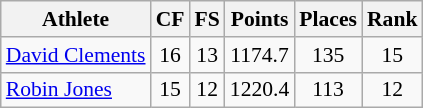<table class="wikitable" border="1" style="font-size:90%">
<tr>
<th>Athlete</th>
<th>CF</th>
<th>FS</th>
<th>Points</th>
<th>Places</th>
<th>Rank</th>
</tr>
<tr align=center>
<td align=left><a href='#'>David Clements</a></td>
<td>16</td>
<td>13</td>
<td>1174.7</td>
<td>135</td>
<td>15</td>
</tr>
<tr align=center>
<td align=left><a href='#'>Robin Jones</a></td>
<td>15</td>
<td>12</td>
<td>1220.4</td>
<td>113</td>
<td>12</td>
</tr>
</table>
